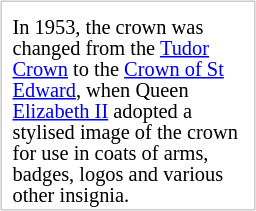<table style="float:right; width:170px; border:solid #ccc 1px; margin:5px;">
<tr align="center">
<td></td>
</tr>
<tr align="center">
<td></td>
</tr>
<tr>
<td style="padding:0 5px 0 5px; font-size:85%; line-height:14px;">In 1953, the crown was changed from the <a href='#'>Tudor Crown</a> to the <a href='#'>Crown of St Edward</a>, when Queen <a href='#'>Elizabeth II</a> adopted a stylised image of the crown for use in coats of arms, badges, logos and various other insignia.</td>
</tr>
</table>
